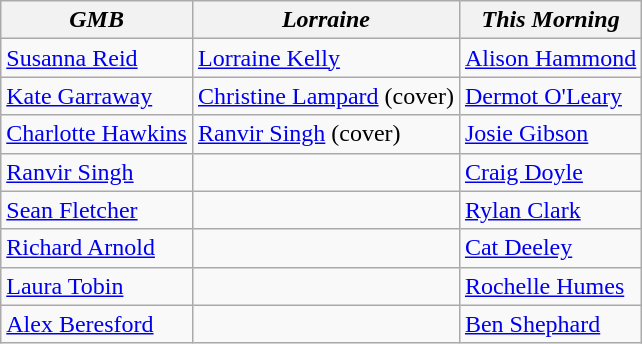<table class="wikitable">
<tr>
<th><em>GMB</em></th>
<th><em>Lorraine</em></th>
<th><em>This Morning</em></th>
</tr>
<tr>
<td><a href='#'>Susanna Reid</a></td>
<td><a href='#'>Lorraine Kelly</a></td>
<td><a href='#'>Alison Hammond</a></td>
</tr>
<tr>
<td><a href='#'>Kate Garraway</a></td>
<td><a href='#'>Christine Lampard</a> (cover)</td>
<td><a href='#'>Dermot O'Leary</a></td>
</tr>
<tr>
<td><a href='#'>Charlotte Hawkins</a></td>
<td><a href='#'>Ranvir Singh</a> (cover)</td>
<td><a href='#'>Josie Gibson</a></td>
</tr>
<tr>
<td><a href='#'>Ranvir Singh</a></td>
<td></td>
<td><a href='#'>Craig Doyle</a></td>
</tr>
<tr>
<td><a href='#'>Sean Fletcher</a></td>
<td></td>
<td><a href='#'>Rylan Clark</a></td>
</tr>
<tr>
<td><a href='#'>Richard Arnold</a></td>
<td></td>
<td><a href='#'>Cat Deeley</a></td>
</tr>
<tr>
<td><a href='#'>Laura Tobin</a></td>
<td></td>
<td><a href='#'>Rochelle Humes</a></td>
</tr>
<tr>
<td><a href='#'>Alex Beresford</a></td>
<td></td>
<td><a href='#'>Ben Shephard</a></td>
</tr>
</table>
